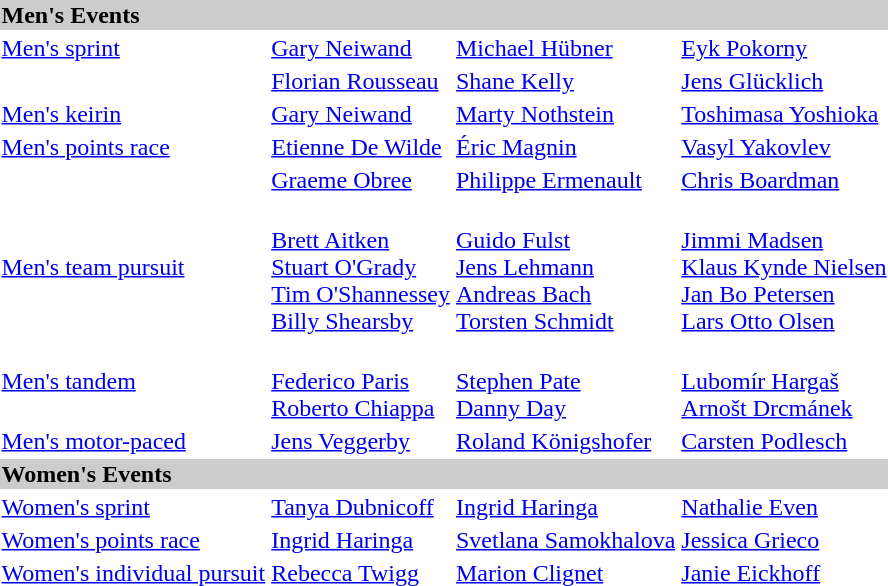<table>
<tr bgcolor="#cccccc">
<td colspan=7><strong>Men's Events</strong></td>
</tr>
<tr>
<td><a href='#'>Men's sprint</a> <br></td>
<td><a href='#'>Gary Neiwand</a><br></td>
<td><a href='#'>Michael Hübner</a><br></td>
<td><a href='#'>Eyk Pokorny</a><br></td>
</tr>
<tr>
<td><br></td>
<td><a href='#'>Florian Rousseau</a><br></td>
<td><a href='#'>Shane Kelly</a><br></td>
<td><a href='#'>Jens Glücklich</a><br></td>
</tr>
<tr>
<td><a href='#'>Men's keirin</a><br></td>
<td><a href='#'>Gary Neiwand</a><br></td>
<td><a href='#'>Marty Nothstein</a><br></td>
<td><a href='#'>Toshimasa Yoshioka</a><br></td>
</tr>
<tr>
<td><a href='#'>Men's points race</a><br></td>
<td><a href='#'>Etienne De Wilde</a><br></td>
<td><a href='#'>Éric Magnin</a><br></td>
<td><a href='#'>Vasyl Yakovlev</a><br></td>
</tr>
<tr>
<td><br></td>
<td><a href='#'>Graeme Obree</a><br></td>
<td><a href='#'>Philippe Ermenault</a><br></td>
<td><a href='#'>Chris Boardman</a><br></td>
</tr>
<tr>
<td><a href='#'>Men's team pursuit</a><br></td>
<td><br> <a href='#'>Brett Aitken</a><br><a href='#'>Stuart O'Grady</a><br><a href='#'>Tim O'Shannessey</a><br><a href='#'>Billy Shearsby</a></td>
<td><br> <a href='#'>Guido Fulst</a><br><a href='#'>Jens Lehmann</a><br><a href='#'>Andreas Bach</a><br><a href='#'>Torsten Schmidt</a></td>
<td><br> <a href='#'>Jimmi Madsen</a><br><a href='#'>Klaus Kynde Nielsen</a><br><a href='#'>Jan Bo Petersen</a><br><a href='#'>Lars Otto Olsen</a></td>
</tr>
<tr>
<td><a href='#'>Men's tandem</a><br></td>
<td><br> <a href='#'>Federico Paris</a><br><a href='#'>Roberto Chiappa</a></td>
<td><br> <a href='#'>Stephen Pate</a><br><a href='#'>Danny Day</a></td>
<td><br> <a href='#'>Lubomír Hargaš</a><br><a href='#'>Arnošt Drcmánek</a></td>
</tr>
<tr>
<td><a href='#'>Men's motor-paced</a><br></td>
<td><a href='#'>Jens Veggerby</a><br></td>
<td><a href='#'>Roland Königshofer</a><br></td>
<td><a href='#'>Carsten Podlesch</a><br></td>
</tr>
<tr bgcolor="#cccccc">
<td colspan=7><strong>Women's Events</strong></td>
</tr>
<tr>
<td><a href='#'>Women's sprint</a> <br></td>
<td><a href='#'>Tanya Dubnicoff</a><br></td>
<td><a href='#'>Ingrid Haringa</a><br></td>
<td><a href='#'>Nathalie Even</a><br></td>
</tr>
<tr>
<td><a href='#'>Women's points race</a><br></td>
<td><a href='#'>Ingrid Haringa</a><br></td>
<td><a href='#'>Svetlana Samokhalova</a><br></td>
<td><a href='#'>Jessica Grieco</a><br></td>
</tr>
<tr>
<td><a href='#'>Women's individual pursuit</a><br></td>
<td><a href='#'>Rebecca Twigg</a><br></td>
<td><a href='#'>Marion Clignet</a><br></td>
<td><a href='#'>Janie Eickhoff</a><br></td>
</tr>
</table>
